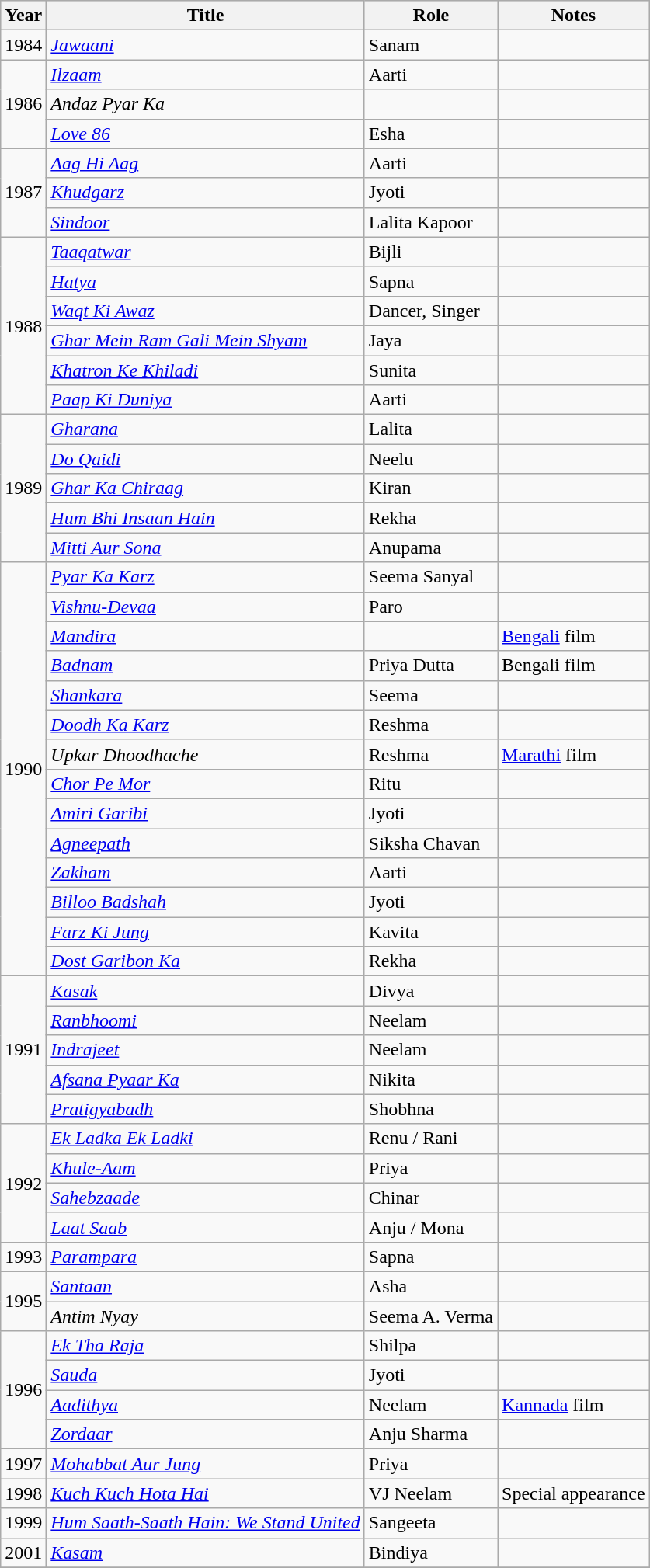<table class="wikitable sortable plainrowheaders">
<tr style="background:#ccc; text-align:center;">
<th scope="col">Year</th>
<th scope="col">Title</th>
<th scope="col">Role</th>
<th scope="col" class="unsortable">Notes</th>
</tr>
<tr>
<td>1984</td>
<td><em><a href='#'>Jawaani</a></em></td>
<td>Sanam</td>
<td></td>
</tr>
<tr>
<td rowspan="3">1986</td>
<td><em><a href='#'>Ilzaam</a></em></td>
<td>Aarti</td>
<td></td>
</tr>
<tr>
<td><em>Andaz Pyar Ka</em></td>
<td></td>
<td></td>
</tr>
<tr>
<td><em><a href='#'>Love 86</a></em></td>
<td>Esha</td>
<td></td>
</tr>
<tr>
<td rowspan="3">1987</td>
<td><em><a href='#'>Aag Hi Aag</a></em></td>
<td>Aarti</td>
<td></td>
</tr>
<tr>
<td><em><a href='#'>Khudgarz</a></em></td>
<td>Jyoti</td>
<td></td>
</tr>
<tr>
<td><em><a href='#'>Sindoor</a></em></td>
<td>Lalita Kapoor</td>
<td></td>
</tr>
<tr>
<td rowspan="6">1988</td>
<td><em><a href='#'>Taaqatwar</a></em></td>
<td>Bijli</td>
<td></td>
</tr>
<tr>
<td><em><a href='#'>Hatya</a></em></td>
<td>Sapna</td>
<td></td>
</tr>
<tr>
<td><em><a href='#'>Waqt Ki Awaz</a></em></td>
<td>Dancer, Singer</td>
<td></td>
</tr>
<tr>
<td><em><a href='#'>Ghar Mein Ram Gali Mein Shyam</a></em></td>
<td>Jaya</td>
<td></td>
</tr>
<tr>
<td><em><a href='#'>Khatron Ke Khiladi</a></em></td>
<td>Sunita</td>
<td></td>
</tr>
<tr>
<td><em><a href='#'>Paap Ki Duniya</a></em></td>
<td>Aarti</td>
<td></td>
</tr>
<tr>
<td rowspan="5">1989</td>
<td><em><a href='#'>Gharana</a></em></td>
<td>Lalita</td>
<td></td>
</tr>
<tr>
<td><em><a href='#'>Do Qaidi</a></em></td>
<td>Neelu</td>
<td></td>
</tr>
<tr>
<td><em><a href='#'>Ghar Ka Chiraag</a></em></td>
<td>Kiran</td>
<td></td>
</tr>
<tr>
<td><em><a href='#'>Hum Bhi Insaan Hain</a></em></td>
<td>Rekha</td>
<td></td>
</tr>
<tr>
<td><em><a href='#'>Mitti Aur Sona</a></em></td>
<td>Anupama</td>
<td></td>
</tr>
<tr>
<td rowspan="14">1990</td>
<td><em><a href='#'>Pyar Ka Karz</a></em></td>
<td>Seema Sanyal</td>
<td></td>
</tr>
<tr>
<td><em><a href='#'>Vishnu-Devaa</a></em></td>
<td>Paro</td>
<td></td>
</tr>
<tr>
<td><em><a href='#'>Mandira</a></em></td>
<td></td>
<td><a href='#'>Bengali</a> film</td>
</tr>
<tr>
<td><em><a href='#'>Badnam</a></em></td>
<td>Priya Dutta</td>
<td>Bengali film</td>
</tr>
<tr>
<td><em><a href='#'>Shankara</a></em></td>
<td>Seema</td>
<td></td>
</tr>
<tr>
<td><em><a href='#'>Doodh Ka Karz</a></em></td>
<td>Reshma</td>
<td></td>
</tr>
<tr>
<td><em>Upkar Dhoodhache</em></td>
<td>Reshma</td>
<td><a href='#'>Marathi</a> film</td>
</tr>
<tr>
<td><em><a href='#'>Chor Pe Mor</a></em></td>
<td>Ritu</td>
<td></td>
</tr>
<tr>
<td><em><a href='#'>Amiri Garibi</a></em></td>
<td>Jyoti</td>
<td></td>
</tr>
<tr>
<td><em><a href='#'>Agneepath</a></em></td>
<td>Siksha Chavan</td>
<td></td>
</tr>
<tr>
<td><em><a href='#'>Zakham</a></em></td>
<td>Aarti</td>
<td></td>
</tr>
<tr>
<td><em><a href='#'>Billoo Badshah</a></em></td>
<td>Jyoti</td>
<td></td>
</tr>
<tr>
<td><em><a href='#'>Farz Ki Jung</a></em></td>
<td>Kavita</td>
<td></td>
</tr>
<tr>
<td><em><a href='#'>Dost Garibon Ka</a></em></td>
<td>Rekha</td>
<td></td>
</tr>
<tr>
<td rowspan="5">1991</td>
<td><em><a href='#'>Kasak</a></em></td>
<td>Divya</td>
<td></td>
</tr>
<tr>
<td><em><a href='#'>Ranbhoomi</a></em></td>
<td>Neelam</td>
<td></td>
</tr>
<tr>
<td><em><a href='#'>Indrajeet</a></em></td>
<td>Neelam</td>
<td></td>
</tr>
<tr>
<td><em><a href='#'>Afsana Pyaar Ka</a></em></td>
<td>Nikita</td>
<td></td>
</tr>
<tr>
<td><em><a href='#'>Pratigyabadh</a></em></td>
<td>Shobhna</td>
<td></td>
</tr>
<tr>
<td rowspan="4">1992</td>
<td><em><a href='#'>Ek Ladka Ek Ladki</a></em></td>
<td>Renu / Rani</td>
<td></td>
</tr>
<tr>
<td><em><a href='#'>Khule-Aam</a></em></td>
<td>Priya</td>
<td></td>
</tr>
<tr>
<td><em><a href='#'>Sahebzaade</a></em></td>
<td>Chinar</td>
<td></td>
</tr>
<tr>
<td><em><a href='#'>Laat Saab</a></em></td>
<td>Anju / Mona</td>
<td></td>
</tr>
<tr>
<td rowspan="1">1993</td>
<td><em><a href='#'>Parampara</a></em></td>
<td>Sapna</td>
<td></td>
</tr>
<tr>
<td rowspan="2">1995</td>
<td><em><a href='#'>Santaan</a></em></td>
<td>Asha</td>
<td></td>
</tr>
<tr>
<td><em>Antim Nyay</em></td>
<td>Seema A. Verma</td>
<td></td>
</tr>
<tr>
<td rowspan="4">1996</td>
<td><em><a href='#'>Ek Tha Raja</a></em></td>
<td>Shilpa</td>
<td></td>
</tr>
<tr>
<td><em><a href='#'>Sauda</a></em></td>
<td>Jyoti</td>
<td></td>
</tr>
<tr>
<td><em><a href='#'>Aadithya</a></em></td>
<td>Neelam</td>
<td><a href='#'>Kannada</a> film</td>
</tr>
<tr>
<td><em><a href='#'>Zordaar</a></em></td>
<td>Anju Sharma</td>
<td></td>
</tr>
<tr>
<td>1997</td>
<td><em><a href='#'>Mohabbat Aur Jung</a></em></td>
<td>Priya</td>
<td></td>
</tr>
<tr>
<td>1998</td>
<td><em><a href='#'>Kuch Kuch Hota Hai</a></em></td>
<td>VJ Neelam</td>
<td>Special appearance</td>
</tr>
<tr>
<td>1999</td>
<td><em><a href='#'>Hum Saath-Saath Hain: We Stand United</a></em></td>
<td>Sangeeta</td>
<td></td>
</tr>
<tr>
<td>2001</td>
<td><em><a href='#'>Kasam</a></em></td>
<td>Bindiya</td>
<td></td>
</tr>
<tr>
</tr>
</table>
